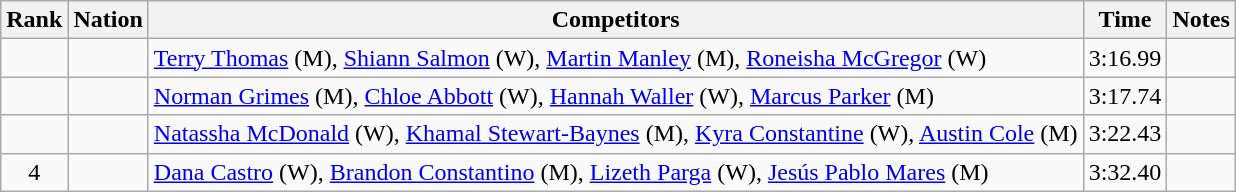<table class="wikitable sortable" style="text-align:center">
<tr>
<th>Rank</th>
<th>Nation</th>
<th>Competitors</th>
<th>Time</th>
<th>Notes</th>
</tr>
<tr>
<td></td>
<td align=left></td>
<td align=left><a href='#'>Terry Thomas</a> (M), <a href='#'>Shiann Salmon</a> (W), <a href='#'>Martin Manley</a> (M), <a href='#'>Roneisha McGregor</a> (W)</td>
<td>3:16.99</td>
<td></td>
</tr>
<tr>
<td></td>
<td align=left></td>
<td align=left><a href='#'>Norman Grimes</a> (M), <a href='#'>Chloe Abbott</a> (W), <a href='#'>Hannah Waller</a> (W), <a href='#'>Marcus Parker</a> (M)</td>
<td>3:17.74</td>
<td></td>
</tr>
<tr>
<td></td>
<td align=left></td>
<td align=left><a href='#'>Natassha McDonald</a> (W), <a href='#'>Khamal Stewart-Baynes</a> (M), <a href='#'>Kyra Constantine</a> (W), <a href='#'>Austin Cole</a> (M)</td>
<td>3:22.43</td>
<td></td>
</tr>
<tr>
<td>4</td>
<td align=left></td>
<td align=left><a href='#'>Dana Castro</a> (W), <a href='#'>Brandon Constantino</a> (M), <a href='#'>Lizeth Parga</a> (W), <a href='#'>Jesús Pablo Mares</a> (M)</td>
<td>3:32.40</td>
<td></td>
</tr>
</table>
